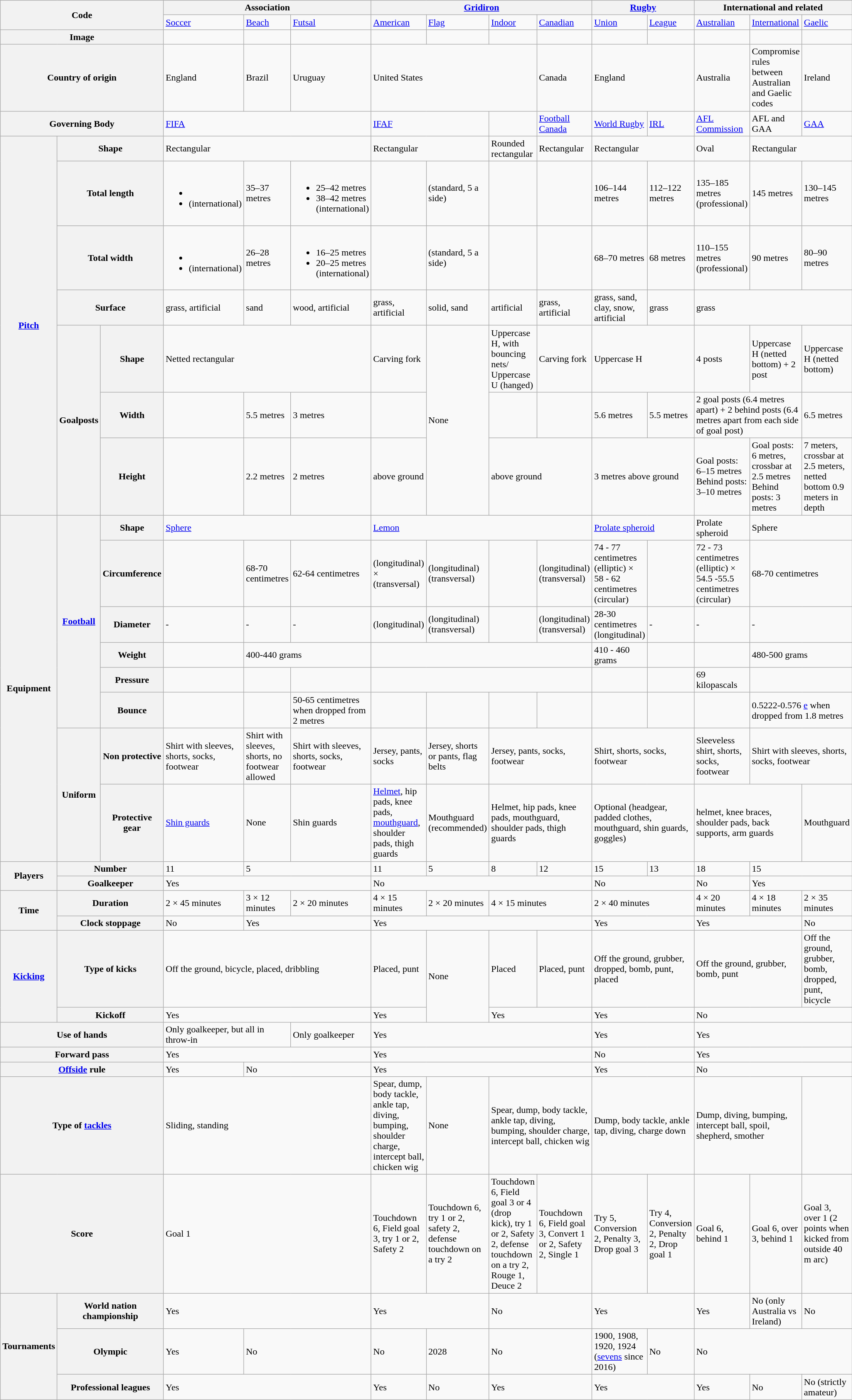<table class="wikitable">
<tr>
<th colspan="3" rowspan="2">Code</th>
<th colspan="3">Association</th>
<th colspan="4"><a href='#'>Gridiron</a></th>
<th colspan="2"><a href='#'>Rugby</a></th>
<th colspan="3">International and related</th>
</tr>
<tr>
<td><a href='#'>Soccer</a></td>
<td><a href='#'>Beach</a></td>
<td><a href='#'>Futsal</a></td>
<td><a href='#'>American</a></td>
<td><a href='#'>Flag</a></td>
<td><a href='#'>Indoor</a></td>
<td><a href='#'>Canadian</a></td>
<td><a href='#'>Union</a></td>
<td><a href='#'>League</a></td>
<td><a href='#'>Australian</a></td>
<td><a href='#'>International</a></td>
<td><a href='#'>Gaelic</a></td>
</tr>
<tr>
<th colspan="3">Image</th>
<td></td>
<td></td>
<td></td>
<td></td>
<td></td>
<td></td>
<td></td>
<td></td>
<td></td>
<td></td>
<td></td>
<td></td>
</tr>
<tr>
<th colspan="3">Country of origin</th>
<td>England</td>
<td>Brazil</td>
<td>Uruguay</td>
<td colspan="3">United States</td>
<td>Canada</td>
<td colspan="2">England</td>
<td>Australia</td>
<td>Compromise rules between Australian and Gaelic codes</td>
<td>Ireland</td>
</tr>
<tr>
<th colspan="3">Governing Body</th>
<td colspan="3"><a href='#'>FIFA</a></td>
<td colspan="2"><a href='#'>IFAF</a></td>
<td></td>
<td><a href='#'>Football Canada</a></td>
<td><a href='#'>World Rugby</a></td>
<td><a href='#'>IRL</a></td>
<td><a href='#'>AFL Commission</a></td>
<td>AFL and GAA</td>
<td><a href='#'>GAA</a></td>
</tr>
<tr>
<th rowspan="7"><a href='#'>Pitch</a></th>
<th colspan="2">Shape</th>
<td colspan="3">Rectangular</td>
<td colspan="2">Rectangular</td>
<td>Rounded rectangular</td>
<td>Rectangular</td>
<td colspan="2">Rectangular</td>
<td>Oval</td>
<td colspan="2">Rectangular</td>
</tr>
<tr>
<th colspan="2">Total length</th>
<td><br><ul><li></li><li> (international)</li></ul></td>
<td>35–37 metres</td>
<td><br><ul><li>25–42 metres</li><li>38–42 metres (international)</li></ul></td>
<td></td>
<td> (standard, 5 a side)</td>
<td></td>
<td></td>
<td>106–144 metres</td>
<td>112–122 metres</td>
<td>135–185 metres (professional)</td>
<td>145 metres</td>
<td>130–145 metres</td>
</tr>
<tr>
<th colspan="2">Total width</th>
<td><br><ul><li></li><li> (international)</li></ul></td>
<td>26–28 metres</td>
<td><br><ul><li>16–25 metres</li><li>20–25 metres (international)</li></ul></td>
<td></td>
<td> (standard, 5 a side)</td>
<td></td>
<td></td>
<td>68–70 metres</td>
<td>68 metres</td>
<td>110–155 metres (professional)</td>
<td>90 metres</td>
<td>80–90 metres</td>
</tr>
<tr>
<th colspan="2">Surface</th>
<td>grass, artificial</td>
<td>sand</td>
<td>wood, artificial</td>
<td>grass, artificial</td>
<td>solid, sand</td>
<td>artificial</td>
<td>grass, artificial</td>
<td>grass, sand, clay, snow, artificial</td>
<td>grass</td>
<td colspan="3">grass</td>
</tr>
<tr>
<th rowspan="3">Goalposts</th>
<th>Shape</th>
<td colspan="3">Netted rectangular</td>
<td>Carving fork</td>
<td rowspan="3">None</td>
<td>Uppercase H, with bouncing nets/ Uppercase U (hanged)</td>
<td>Carving fork</td>
<td colspan="2">Uppercase H</td>
<td>4 posts</td>
<td>Uppercase H (netted bottom) + 2 post</td>
<td>Uppercase H (netted bottom)</td>
</tr>
<tr>
<th>Width</th>
<td></td>
<td>5.5 metres</td>
<td>3 metres</td>
<td></td>
<td></td>
<td></td>
<td>5.6 metres</td>
<td>5.5 metres</td>
<td colspan="2">2 goal posts (6.4 metres apart) + 2 behind posts (6.4 metres apart from each side of goal post)</td>
<td>6.5 metres</td>
</tr>
<tr>
<th>Height</th>
<td></td>
<td>2.2 metres</td>
<td>2 metres</td>
<td> above ground</td>
<td colspan="2"> above ground</td>
<td colspan="2">3 metres above ground</td>
<td>Goal posts: 6–15 metres<br>Behind posts: 3–10 metres</td>
<td>Goal posts: 6 metres, crossbar at 2.5 metres<br>Behind posts: 3 metres</td>
<td>7 meters, crossbar at 2.5 meters, netted bottom 0.9 meters in depth</td>
</tr>
<tr>
<th rowspan="8">Equipment</th>
<th rowspan="6"><a href='#'>Football</a></th>
<th>Shape</th>
<td colspan="3"><a href='#'>Sphere</a></td>
<td colspan="4"><a href='#'>Lemon</a></td>
<td colspan="2"><a href='#'>Prolate spheroid</a></td>
<td>Prolate spheroid</td>
<td colspan="2">Sphere</td>
</tr>
<tr>
<th>Circumference</th>
<td></td>
<td>68-70 centimetres</td>
<td>62-64 centimetres</td>
<td> (longitudinal) ×<br> (transversal)</td>
<td> (longitudinal)<br> (transversal)</td>
<td></td>
<td> (longitudinal)<br> (transversal)</td>
<td>74 - 77 centimetres (elliptic) ×<br>58 - 62 centimetres (circular)</td>
<td></td>
<td>72 - 73 centimetres (elliptic) ×<br>54.5 -55.5 centimetres (circular)</td>
<td colspan="2">68-70 centimetres</td>
</tr>
<tr>
<th>Diameter</th>
<td>-</td>
<td>-</td>
<td>-</td>
<td> (longitudinal)</td>
<td> (longitudinal)<br> (transversal)</td>
<td></td>
<td> (longitudinal)<br> (transversal)</td>
<td>28-30 centimetres (longitudinal)</td>
<td>-</td>
<td>-</td>
<td colspan="2">-</td>
</tr>
<tr>
<th>Weight</th>
<td></td>
<td colspan="2">400-440 grams</td>
<td colspan="4"></td>
<td>410 - 460 grams</td>
<td></td>
<td></td>
<td colspan="2">480-500 grams</td>
</tr>
<tr>
<th>Pressure</th>
<td></td>
<td></td>
<td></td>
<td colspan="4"></td>
<td></td>
<td></td>
<td>69 kilopascals</td>
<td colspan="2"></td>
</tr>
<tr>
<th>Bounce</th>
<td></td>
<td></td>
<td>50-65 centimetres when dropped from 2 metres</td>
<td></td>
<td></td>
<td></td>
<td></td>
<td></td>
<td></td>
<td></td>
<td colspan="2">0.5222-0.576 <a href='#'>e</a> when dropped from 1.8 metres</td>
</tr>
<tr>
<th rowspan="2">Uniform</th>
<th>Non protective</th>
<td>Shirt with sleeves, shorts, socks, footwear</td>
<td>Shirt with sleeves, shorts, no footwear allowed</td>
<td>Shirt with sleeves, shorts, socks, footwear</td>
<td>Jersey, pants, socks</td>
<td>Jersey, shorts or pants, flag belts</td>
<td colspan="2">Jersey, pants, socks, footwear</td>
<td colspan="2">Shirt, shorts, socks, footwear</td>
<td>Sleeveless shirt, shorts, socks, footwear</td>
<td colspan="2">Shirt with sleeves, shorts, socks, footwear</td>
</tr>
<tr>
<th>Protective gear</th>
<td><a href='#'>Shin guards</a></td>
<td>None</td>
<td>Shin guards</td>
<td><a href='#'>Helmet</a>, hip pads, knee pads, <a href='#'>mouthguard</a>, shoulder pads, thigh guards</td>
<td>Mouthguard (recommended)</td>
<td colspan="2">Helmet, hip pads, knee pads, mouthguard, shoulder pads, thigh guards</td>
<td colspan="2">Optional (headgear, padded clothes, mouthguard, shin guards, goggles)</td>
<td colspan="2">helmet, knee braces, shoulder pads, back supports, arm guards</td>
<td>Mouthguard</td>
</tr>
<tr>
<th rowspan="2">Players</th>
<th colspan="2">Number</th>
<td>11</td>
<td colspan="2">5</td>
<td>11</td>
<td>5</td>
<td>8</td>
<td>12</td>
<td>15</td>
<td>13</td>
<td>18</td>
<td colspan="2">15</td>
</tr>
<tr>
<th colspan="2">Goalkeeper</th>
<td colspan="3">Yes</td>
<td colspan="4">No</td>
<td colspan="2">No</td>
<td>No</td>
<td colspan="2">Yes</td>
</tr>
<tr>
<th rowspan="2">Time</th>
<th colspan="2">Duration</th>
<td>2 × 45 minutes</td>
<td>3 × 12 minutes</td>
<td>2 × 20 minutes</td>
<td>4 × 15 minutes</td>
<td>2 × 20 minutes</td>
<td colspan="2">4 × 15 minutes</td>
<td colspan="2">2 × 40 minutes</td>
<td>4 × 20 minutes</td>
<td>4 × 18 minutes</td>
<td>2 × 35 minutes</td>
</tr>
<tr>
<th colspan="2">Clock stoppage</th>
<td>No</td>
<td colspan="2">Yes</td>
<td colspan="4">Yes</td>
<td colspan="2">Yes</td>
<td colspan="2">Yes</td>
<td>No</td>
</tr>
<tr>
<th rowspan="2"><a href='#'>Kicking</a></th>
<th colspan="2">Type of kicks</th>
<td colspan="3">Off the ground, bicycle, placed, dribbling</td>
<td>Placed, punt</td>
<td rowspan="2">None</td>
<td>Placed</td>
<td>Placed, punt</td>
<td colspan="2">Off the ground, grubber, dropped, bomb, punt, placed</td>
<td colspan="2">Off the ground, grubber, bomb, punt</td>
<td>Off the ground, grubber, bomb, dropped, punt, bicycle</td>
</tr>
<tr>
<th colspan="2">Kickoff</th>
<td colspan="3">Yes</td>
<td>Yes</td>
<td colspan="2">Yes</td>
<td colspan="2">Yes</td>
<td colspan="3">No</td>
</tr>
<tr>
<th colspan="3">Use of hands</th>
<td colspan="2">Only goalkeeper, but all in throw-in</td>
<td>Only goalkeeper</td>
<td colspan="4">Yes</td>
<td colspan="2">Yes</td>
<td colspan="3">Yes</td>
</tr>
<tr>
<th colspan="3">Forward pass</th>
<td colspan="3">Yes</td>
<td colspan="4">Yes</td>
<td colspan="2">No</td>
<td colspan="3">Yes</td>
</tr>
<tr>
<th colspan="3"><a href='#'>Offside</a> rule</th>
<td>Yes</td>
<td colspan="2">No</td>
<td colspan="4">Yes</td>
<td colspan="2">Yes</td>
<td colspan="3">No</td>
</tr>
<tr>
<th colspan="3">Type of <a href='#'>tackles</a></th>
<td colspan="3">Sliding, standing</td>
<td>Spear, dump, body tackle, ankle tap, diving, bumping, shoulder charge, intercept ball, chicken wig</td>
<td>None</td>
<td colspan="2">Spear, dump, body tackle, ankle tap, diving, bumping, shoulder charge, intercept ball, chicken wig</td>
<td colspan="2">Dump, body tackle, ankle tap, diving, charge down</td>
<td colspan="2">Dump, diving, bumping, intercept ball, spoil, shepherd, smother</td>
<td></td>
</tr>
<tr>
<th colspan="3">Score</th>
<td colspan="3">Goal 1</td>
<td>Touchdown 6, Field goal 3, try 1 or 2, Safety 2</td>
<td>Touchdown 6, try 1 or 2, safety 2,  defense touchdown on a try 2</td>
<td>Touchdown 6, Field goal 3 or 4 (drop kick), try 1 or 2, Safety 2, defense touchdown on a try 2, Rouge 1, Deuce 2</td>
<td>Touchdown 6, Field goal 3, Convert 1 or 2, Safety 2, Single 1</td>
<td>Try 5, Conversion 2, Penalty 3, Drop goal 3</td>
<td>Try 4, Conversion 2, Penalty 2, Drop goal 1</td>
<td>Goal 6, behind 1</td>
<td>Goal 6, over 3, behind 1</td>
<td>Goal 3, over 1 (2 points when kicked from outside 40 m arc)</td>
</tr>
<tr>
<th rowspan="3">Tournaments</th>
<th colspan="2">World nation championship</th>
<td colspan="3">Yes</td>
<td colspan="2">Yes</td>
<td colspan="2">No</td>
<td colspan="2">Yes</td>
<td>Yes</td>
<td>No (only Australia vs Ireland)</td>
<td>No</td>
</tr>
<tr>
<th colspan="2">Olympic</th>
<td>Yes</td>
<td colspan="2">No</td>
<td>No</td>
<td>2028</td>
<td colspan="2">No</td>
<td>1900, 1908, 1920, 1924 (<a href='#'>sevens</a> since 2016)</td>
<td>No</td>
<td colspan="3">No</td>
</tr>
<tr>
<th colspan="2">Professional leagues</th>
<td colspan="3">Yes</td>
<td>Yes</td>
<td>No</td>
<td colspan="2">Yes</td>
<td colspan="2">Yes</td>
<td>Yes</td>
<td>No</td>
<td>No (strictly amateur)</td>
</tr>
</table>
